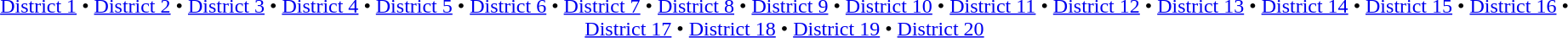<table id=toc class=toc summary=Contents>
<tr>
<td align=center><br><a href='#'>District 1</a> • <a href='#'>District 2</a> • <a href='#'>District 3</a> • <a href='#'>District 4</a> • <a href='#'>District 5</a> • <a href='#'>District 6</a> • <a href='#'>District 7</a> • <a href='#'>District 8</a> • <a href='#'>District 9</a> • <a href='#'>District 10</a> • <a href='#'>District 11</a> •
<a href='#'>District 12</a> • <a href='#'>District 13</a> • <a href='#'>District 14</a> •
<a href='#'>District 15</a> • <a href='#'>District 16</a> • <a href='#'>District 17</a> •
<a href='#'>District 18</a> • <a href='#'>District 19</a> • <a href='#'>District 20</a></td>
</tr>
</table>
